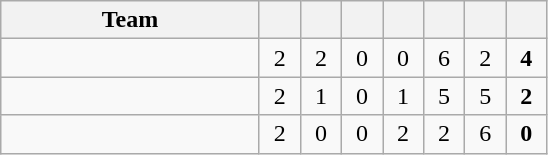<table class="wikitable" style="text-align:center;">
<tr>
<th width=165>Team</th>
<th width=20></th>
<th width=20></th>
<th width=20></th>
<th width=20></th>
<th width=20></th>
<th width=20></th>
<th width=20></th>
</tr>
<tr>
<td align="left"></td>
<td>2</td>
<td>2</td>
<td>0</td>
<td>0</td>
<td>6</td>
<td>2</td>
<td><strong>4</strong></td>
</tr>
<tr>
<td align="left"></td>
<td>2</td>
<td>1</td>
<td>0</td>
<td>1</td>
<td>5</td>
<td>5</td>
<td><strong>2</strong></td>
</tr>
<tr>
<td align="left"></td>
<td>2</td>
<td>0</td>
<td>0</td>
<td>2</td>
<td>2</td>
<td>6</td>
<td><strong>0</strong></td>
</tr>
</table>
